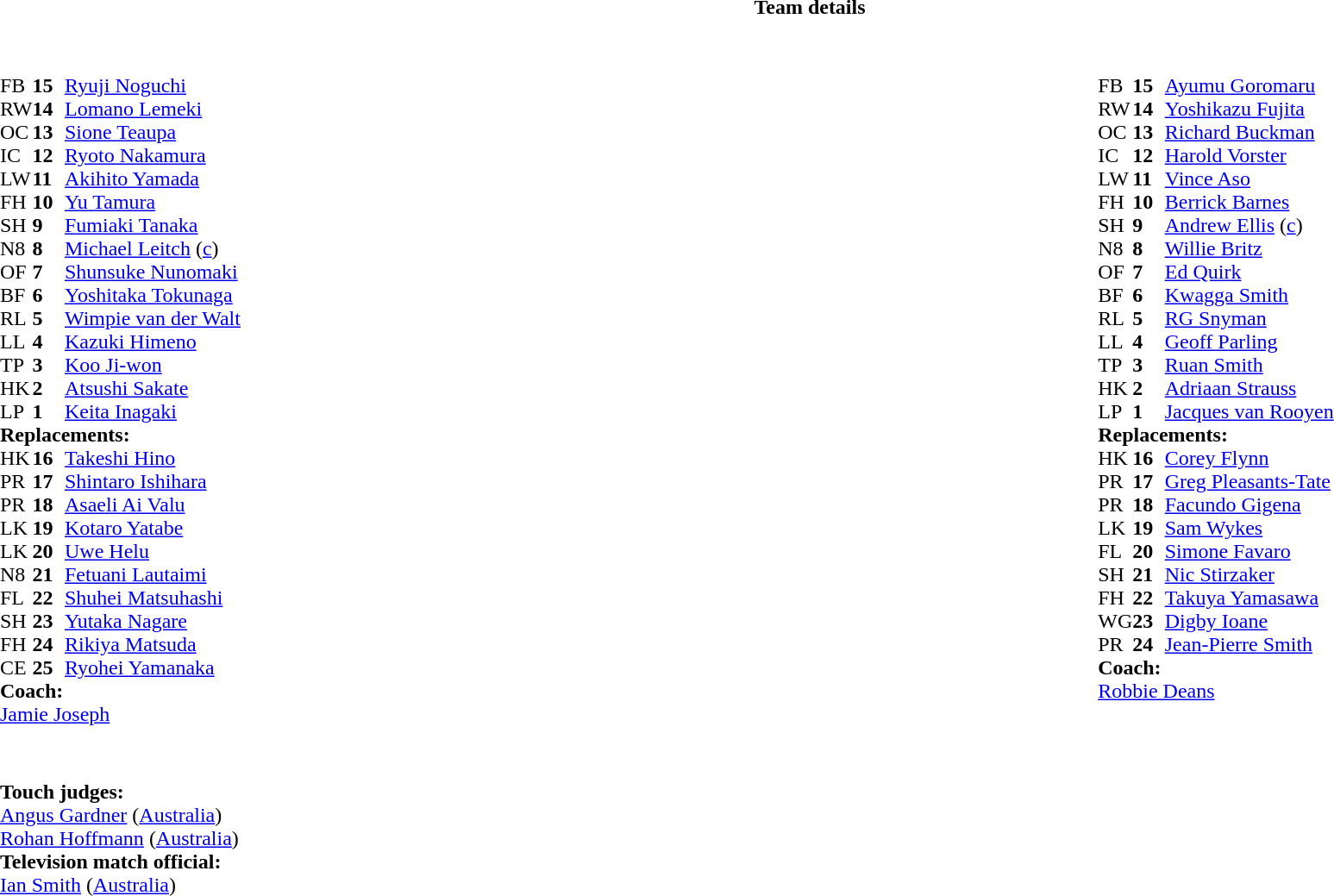<table border="0" width="100%" class="collapsible collapsed">
<tr>
<th>Team details</th>
</tr>
<tr>
<td><br><table width="100%">
<tr>
<td valign="top" width="50%"><br><table style="font-size:100%" cellspacing="0" cellpadding="0">
<tr>
<th width="25"></th>
<th width="25"></th>
</tr>
<tr>
<td>FB</td>
<td><strong>15</strong></td>
<td><a href='#'>Ryuji Noguchi</a></td>
<td></td>
</tr>
<tr>
<td>RW</td>
<td><strong>14</strong></td>
<td><a href='#'>Lomano Lemeki</a></td>
</tr>
<tr>
<td>OC</td>
<td><strong>13</strong></td>
<td><a href='#'>Sione Teaupa</a></td>
</tr>
<tr>
<td>IC</td>
<td><strong>12</strong></td>
<td><a href='#'>Ryoto Nakamura</a></td>
</tr>
<tr>
<td>LW</td>
<td><strong>11</strong></td>
<td><a href='#'>Akihito Yamada</a></td>
<td></td>
<td></td>
</tr>
<tr>
<td>FH</td>
<td><strong>10</strong></td>
<td><a href='#'>Yu Tamura</a></td>
<td></td>
<td></td>
</tr>
<tr>
<td>SH</td>
<td><strong>9</strong></td>
<td><a href='#'>Fumiaki Tanaka</a></td>
<td></td>
<td></td>
</tr>
<tr>
<td>N8</td>
<td><strong>8</strong></td>
<td><a href='#'>Michael Leitch</a> (<a href='#'>c</a>)</td>
</tr>
<tr>
<td>OF</td>
<td><strong>7</strong></td>
<td><a href='#'>Shunsuke Nunomaki</a></td>
<td></td>
<td></td>
</tr>
<tr>
<td>BF</td>
<td><strong>6</strong></td>
<td><a href='#'>Yoshitaka Tokunaga</a></td>
<td></td>
<td></td>
</tr>
<tr>
<td>RL</td>
<td><strong>5</strong></td>
<td><a href='#'>Wimpie van der Walt</a></td>
<td></td>
<td></td>
</tr>
<tr>
<td>LL</td>
<td><strong>4</strong></td>
<td><a href='#'>Kazuki Himeno</a></td>
<td></td>
<td></td>
</tr>
<tr>
<td>TP</td>
<td><strong>3</strong></td>
<td><a href='#'>Koo Ji-won</a></td>
<td></td>
<td></td>
</tr>
<tr>
<td>HK</td>
<td><strong>2</strong></td>
<td><a href='#'>Atsushi Sakate</a></td>
<td></td>
<td></td>
</tr>
<tr>
<td>LP</td>
<td><strong>1</strong></td>
<td><a href='#'>Keita Inagaki</a></td>
<td></td>
<td></td>
</tr>
<tr>
<td colspan="3"><strong>Replacements:</strong></td>
</tr>
<tr>
<td>HK</td>
<td><strong>16</strong></td>
<td><a href='#'>Takeshi Hino</a></td>
<td></td>
<td></td>
</tr>
<tr>
<td>PR</td>
<td><strong>17</strong></td>
<td><a href='#'>Shintaro Ishihara</a></td>
<td></td>
<td></td>
</tr>
<tr>
<td>PR</td>
<td><strong>18</strong></td>
<td><a href='#'>Asaeli Ai Valu</a></td>
<td></td>
<td></td>
</tr>
<tr>
<td>LK</td>
<td><strong>19</strong></td>
<td><a href='#'>Kotaro Yatabe</a></td>
<td></td>
<td></td>
</tr>
<tr>
<td>LK</td>
<td><strong>20</strong></td>
<td><a href='#'>Uwe Helu</a></td>
<td></td>
<td></td>
</tr>
<tr>
<td>N8</td>
<td><strong>21</strong></td>
<td><a href='#'>Fetuani Lautaimi</a></td>
<td></td>
<td></td>
</tr>
<tr>
<td>FL</td>
<td><strong>22</strong></td>
<td><a href='#'>Shuhei Matsuhashi</a></td>
<td></td>
<td></td>
</tr>
<tr>
<td>SH</td>
<td><strong>23</strong></td>
<td><a href='#'>Yutaka Nagare</a></td>
<td></td>
<td></td>
</tr>
<tr>
<td>FH</td>
<td><strong>24</strong></td>
<td><a href='#'>Rikiya Matsuda</a></td>
<td></td>
<td></td>
</tr>
<tr>
<td>CE</td>
<td><strong>25</strong></td>
<td><a href='#'>Ryohei Yamanaka</a></td>
<td></td>
<td></td>
</tr>
<tr>
<td colspan="3"><strong>Coach:</strong></td>
</tr>
<tr>
<td colspan="4"> <a href='#'>Jamie Joseph</a></td>
</tr>
</table>
</td>
<td valign="top" width="50%"><br><table style="font-size:100%" cellspacing="0" cellpadding="0" align="center">
<tr>
<th width="25"></th>
<th width="25"></th>
</tr>
<tr>
<td>FB</td>
<td><strong>15</strong></td>
<td> <a href='#'>Ayumu Goromaru</a></td>
<td></td>
<td></td>
</tr>
<tr>
<td>RW</td>
<td><strong>14</strong></td>
<td> <a href='#'>Yoshikazu Fujita</a></td>
<td></td>
<td></td>
<td></td>
</tr>
<tr>
<td>OC</td>
<td><strong>13</strong></td>
<td> <a href='#'>Richard Buckman</a></td>
</tr>
<tr>
<td>IC</td>
<td><strong>12</strong></td>
<td> <a href='#'>Harold Vorster</a></td>
</tr>
<tr>
<td>LW</td>
<td><strong>11</strong></td>
<td> <a href='#'>Vince Aso</a></td>
</tr>
<tr>
<td>FH</td>
<td><strong>10</strong></td>
<td> <a href='#'>Berrick Barnes</a></td>
<td></td>
<td></td>
</tr>
<tr>
<td>SH</td>
<td><strong>9</strong></td>
<td> <a href='#'>Andrew Ellis</a> (<a href='#'>c</a>)</td>
<td></td>
<td></td>
</tr>
<tr>
<td>N8</td>
<td><strong>8</strong></td>
<td> <a href='#'>Willie Britz</a></td>
</tr>
<tr>
<td>OF</td>
<td><strong>7</strong></td>
<td> <a href='#'>Ed Quirk</a></td>
<td></td>
<td></td>
</tr>
<tr>
<td>BF</td>
<td><strong>6</strong></td>
<td> <a href='#'>Kwagga Smith</a></td>
</tr>
<tr>
<td>RL</td>
<td><strong>5</strong></td>
<td> <a href='#'>RG Snyman</a></td>
</tr>
<tr>
<td>LL</td>
<td><strong>4</strong></td>
<td> <a href='#'>Geoff Parling</a></td>
<td></td>
<td></td>
</tr>
<tr>
<td>TP</td>
<td><strong>3</strong></td>
<td> <a href='#'>Ruan Smith</a></td>
<td></td>
<td></td>
<td></td>
</tr>
<tr>
<td>HK</td>
<td><strong>2</strong></td>
<td> <a href='#'>Adriaan Strauss</a></td>
<td></td>
<td></td>
</tr>
<tr>
<td>LP</td>
<td><strong>1</strong></td>
<td> <a href='#'>Jacques van Rooyen</a></td>
<td></td>
<td></td>
</tr>
<tr>
<td colspan="3"><strong>Replacements:</strong></td>
</tr>
<tr>
<td>HK</td>
<td><strong>16</strong></td>
<td> <a href='#'>Corey Flynn</a></td>
<td></td>
<td></td>
</tr>
<tr>
<td>PR</td>
<td><strong>17</strong></td>
<td> <a href='#'>Greg Pleasants-Tate</a></td>
<td></td>
<td></td>
<td></td>
</tr>
<tr>
<td>PR</td>
<td><strong>18</strong></td>
<td> <a href='#'>Facundo Gigena</a></td>
<td></td>
<td></td>
<td></td>
</tr>
<tr>
<td>LK</td>
<td><strong>19</strong></td>
<td> <a href='#'>Sam Wykes</a></td>
<td></td>
<td></td>
</tr>
<tr>
<td>FL</td>
<td><strong>20</strong></td>
<td> <a href='#'>Simone Favaro</a></td>
<td></td>
<td></td>
</tr>
<tr>
<td>SH</td>
<td><strong>21</strong></td>
<td> <a href='#'>Nic Stirzaker</a></td>
<td></td>
<td></td>
</tr>
<tr>
<td>FH</td>
<td><strong>22</strong></td>
<td> <a href='#'>Takuya Yamasawa</a></td>
<td></td>
<td></td>
</tr>
<tr>
<td>WG</td>
<td><strong>23</strong></td>
<td> <a href='#'>Digby Ioane</a></td>
<td></td>
<td></td>
</tr>
<tr>
<td>PR</td>
<td><strong>24</strong></td>
<td> <a href='#'>Jean-Pierre Smith</a></td>
<td></td>
<td></td>
</tr>
<tr>
<td colspan="3"><strong>Coach:</strong></td>
</tr>
<tr>
<td colspan="4"> <a href='#'>Robbie Deans</a></td>
</tr>
</table>
</td>
</tr>
</table>
<table width=100% style="font-size:100%">
<tr>
<td><br><br><strong>Touch judges:</strong>
<br><a href='#'>Angus Gardner</a> (<a href='#'>Australia</a>)
<br><a href='#'>Rohan Hoffmann</a> (<a href='#'>Australia</a>)
<br><strong>Television match official:</strong>
<br><a href='#'>Ian Smith</a> (<a href='#'>Australia</a>)</td>
</tr>
</table>
</td>
</tr>
</table>
